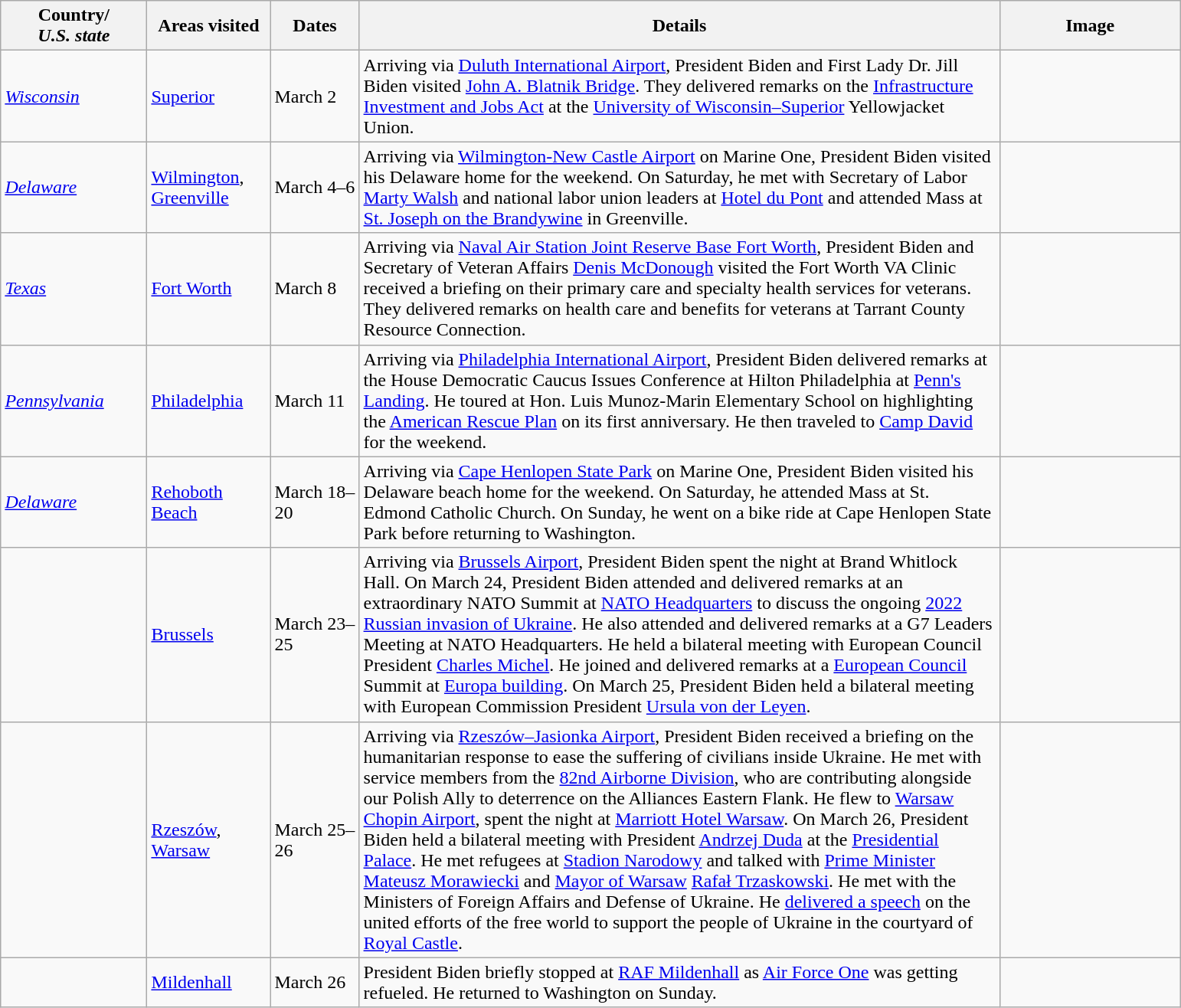<table class="wikitable" style="margin: 1em auto 1em auto">
<tr>
<th width="120">Country/<br><em>U.S. state</em></th>
<th width="100">Areas visited</th>
<th width="70">Dates</th>
<th width="550">Details</th>
<th width="150">Image</th>
</tr>
<tr>
<td> <em><a href='#'>Wisconsin</a></em></td>
<td><a href='#'>Superior</a></td>
<td>March 2</td>
<td>Arriving via <a href='#'>Duluth International Airport</a>, President Biden and First Lady Dr. Jill Biden visited <a href='#'>John A. Blatnik Bridge</a>. They delivered remarks on the <a href='#'>Infrastructure Investment and Jobs Act</a> at the <a href='#'>University of Wisconsin–Superior</a> Yellowjacket Union.</td>
<td></td>
</tr>
<tr>
<td> <em><a href='#'>Delaware</a></em></td>
<td><a href='#'>Wilmington</a>, <a href='#'>Greenville</a></td>
<td>March 4–6</td>
<td>Arriving via <a href='#'>Wilmington-New Castle Airport</a> on Marine One, President Biden visited his Delaware home for the weekend. On Saturday, he met with Secretary of Labor <a href='#'>Marty Walsh</a> and national labor union leaders at <a href='#'>Hotel du Pont</a> and attended Mass at <a href='#'>St. Joseph on the Brandywine</a> in Greenville.</td>
<td></td>
</tr>
<tr>
<td> <em><a href='#'>Texas</a></em></td>
<td><a href='#'>Fort Worth</a></td>
<td>March 8</td>
<td>Arriving via <a href='#'>Naval Air Station Joint Reserve Base Fort Worth</a>, President Biden and Secretary of Veteran Affairs <a href='#'>Denis McDonough</a> visited the Fort Worth VA Clinic received a briefing on their primary care and specialty health services for veterans. They delivered remarks on health care and benefits for veterans at Tarrant County Resource Connection.</td>
<td></td>
</tr>
<tr>
<td> <em><a href='#'>Pennsylvania</a></em></td>
<td><a href='#'>Philadelphia</a></td>
<td>March 11</td>
<td>Arriving via <a href='#'>Philadelphia International Airport</a>, President Biden delivered remarks at the House Democratic Caucus Issues Conference at Hilton Philadelphia at <a href='#'>Penn's Landing</a>. He toured at Hon. Luis Munoz-Marin Elementary School on highlighting the <a href='#'>American Rescue Plan</a> on its first anniversary. He then traveled to <a href='#'>Camp David</a> for the weekend.</td>
<td></td>
</tr>
<tr>
<td> <em><a href='#'>Delaware</a></em></td>
<td><a href='#'>Rehoboth Beach</a></td>
<td>March 18–20</td>
<td>Arriving via <a href='#'>Cape Henlopen State Park</a> on Marine One, President Biden visited his Delaware beach home for the weekend. On Saturday, he attended Mass at St. Edmond Catholic Church. On Sunday, he went on a bike ride at Cape Henlopen State Park before returning to Washington.</td>
<td></td>
</tr>
<tr>
<td></td>
<td><a href='#'>Brussels</a></td>
<td>March 23–25</td>
<td>Arriving via <a href='#'>Brussels Airport</a>, President Biden spent the night at Brand Whitlock Hall. On March 24, President Biden attended and delivered remarks at an extraordinary NATO Summit at <a href='#'>NATO Headquarters</a> to discuss the ongoing <a href='#'>2022 Russian invasion of Ukraine</a>. He also attended and delivered remarks at a G7 Leaders Meeting at NATO Headquarters. He held a bilateral meeting with European Council President <a href='#'>Charles Michel</a>. He joined and delivered remarks at a <a href='#'>European Council</a> Summit at <a href='#'>Europa building</a>. On March 25, President Biden held a bilateral meeting with European Commission President <a href='#'>Ursula von der Leyen</a>.</td>
<td></td>
</tr>
<tr>
<td></td>
<td><a href='#'>Rzeszów</a>, <a href='#'>Warsaw</a></td>
<td>March 25–26</td>
<td>Arriving via <a href='#'>Rzeszów–Jasionka Airport</a>, President Biden received a briefing on the humanitarian response to ease the suffering of civilians inside Ukraine. He met with service members from the <a href='#'>82nd Airborne Division</a>, who are contributing alongside our Polish Ally to deterrence on the Alliances Eastern Flank. He flew to <a href='#'>Warsaw Chopin Airport</a>, spent the night at <a href='#'>Marriott Hotel Warsaw</a>. On March 26, President Biden held a bilateral meeting with President <a href='#'>Andrzej Duda</a> at the <a href='#'>Presidential Palace</a>. He met refugees at <a href='#'>Stadion Narodowy</a> and talked with <a href='#'>Prime Minister</a> <a href='#'>Mateusz Morawiecki</a> and <a href='#'>Mayor of Warsaw</a> <a href='#'>Rafał Trzaskowski</a>. He met with the Ministers of Foreign Affairs and Defense of Ukraine. He <a href='#'>delivered a speech</a> on the united efforts of the free world to support the people of Ukraine in the courtyard of <a href='#'>Royal Castle</a>.</td>
<td></td>
</tr>
<tr>
<td></td>
<td><a href='#'>Mildenhall</a></td>
<td>March 26</td>
<td>President Biden briefly stopped at <a href='#'>RAF Mildenhall</a> as <a href='#'>Air Force One</a> was getting refueled. He returned to Washington on Sunday.</td>
<td></td>
</tr>
</table>
